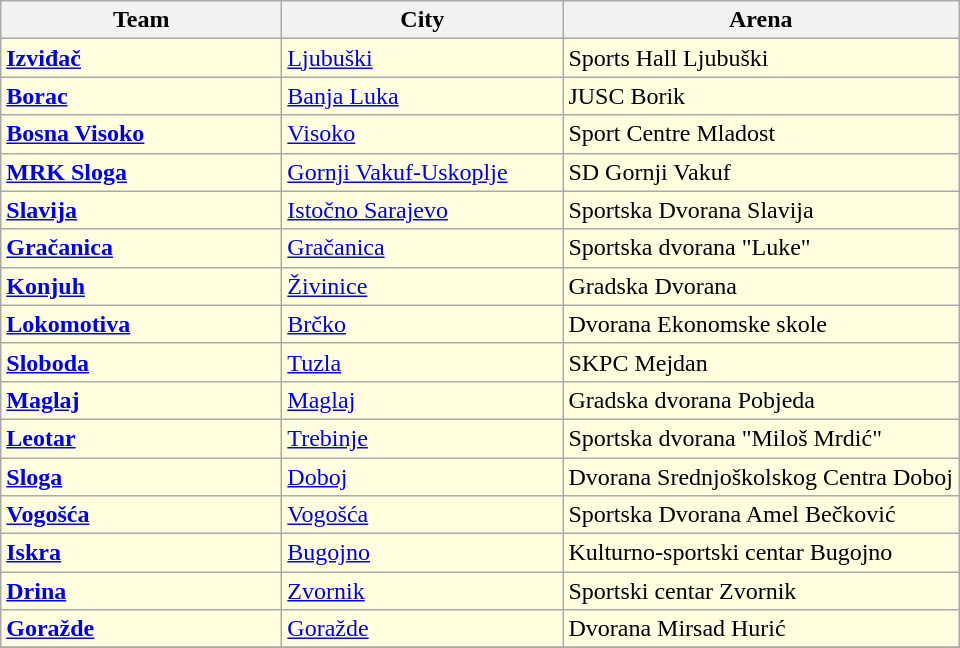<table class="wikitable sortable">
<tr>
<th width=180>Team</th>
<th width=180>City</th>
<th>Arena</th>
</tr>
<tr bgcolor=ffffe0>
<td><strong><a href='#'>Izviđač</a></strong></td>
<td><a href='#'>Ljubuški</a></td>
<td>Sports Hall Ljubuški</td>
</tr>
<tr bgcolor=ffffe0>
<td><strong><a href='#'>Borac</a></strong></td>
<td><a href='#'>Banja Luka</a></td>
<td>JUSC Borik</td>
</tr>
<tr bgcolor=ffffe0>
<td><strong><a href='#'>Bosna Visoko</a></strong></td>
<td><a href='#'>Visoko</a></td>
<td>Sport Centre Mladost</td>
</tr>
<tr bgcolor=ffffe0>
<td><strong><a href='#'>MRK Sloga</a></strong></td>
<td><a href='#'>Gornji Vakuf-Uskoplje</a></td>
<td>SD Gornji Vakuf</td>
</tr>
<tr bgcolor=ffffe0>
<td><strong><a href='#'>Slavija</a></strong></td>
<td><a href='#'>Istočno Sarajevo</a></td>
<td>Sportska Dvorana Slavija</td>
</tr>
<tr bgcolor=ffffe0>
<td><strong><a href='#'>Gračanica</a></strong></td>
<td><a href='#'>Gračanica</a></td>
<td>Sportska dvorana "Luke"</td>
</tr>
<tr bgcolor=ffffe0>
<td><strong><a href='#'>Konjuh</a></strong></td>
<td><a href='#'>Živinice</a></td>
<td>Gradska Dvorana</td>
</tr>
<tr bgcolor=ffffe0>
<td><strong><a href='#'>Lokomotiva</a></strong></td>
<td><a href='#'>Brčko</a></td>
<td>Dvorana Ekonomske skole</td>
</tr>
<tr bgcolor=ffffe0>
<td><strong><a href='#'>Sloboda</a></strong></td>
<td><a href='#'>Tuzla</a></td>
<td>SKPC Mejdan</td>
</tr>
<tr bgcolor=ffffe0>
<td><strong><a href='#'>Maglaj</a></strong></td>
<td><a href='#'>Maglaj</a></td>
<td>Gradska dvorana Pobjeda</td>
</tr>
<tr bgcolor=ffffe0>
<td><strong><a href='#'>Leotar</a></strong></td>
<td><a href='#'>Trebinje</a></td>
<td>Sportska dvorana "Miloš Mrdić"</td>
</tr>
<tr bgcolor=ffffe0>
<td><strong><a href='#'>Sloga</a></strong></td>
<td><a href='#'>Doboj</a></td>
<td>Dvorana Srednjoškolskog Centra Doboj</td>
</tr>
<tr bgcolor=ffffe0>
<td><strong><a href='#'>Vogošća</a></strong></td>
<td><a href='#'>Vogošća</a></td>
<td>Sportska Dvorana Amel Bečković</td>
</tr>
<tr bgcolor=ffffe0>
<td><strong><a href='#'>Iskra</a></strong></td>
<td><a href='#'>Bugojno</a></td>
<td>Kulturno-sportski centar Bugojno</td>
</tr>
<tr bgcolor=ffffe0>
<td><strong><a href='#'>Drina</a></strong></td>
<td><a href='#'>Zvornik</a></td>
<td>Sportski centar Zvornik</td>
</tr>
<tr bgcolor=ffffe0>
<td><strong><a href='#'>Goražde</a></strong></td>
<td><a href='#'>Goražde</a></td>
<td>Dvorana Mirsad Hurić</td>
</tr>
<tr>
</tr>
</table>
